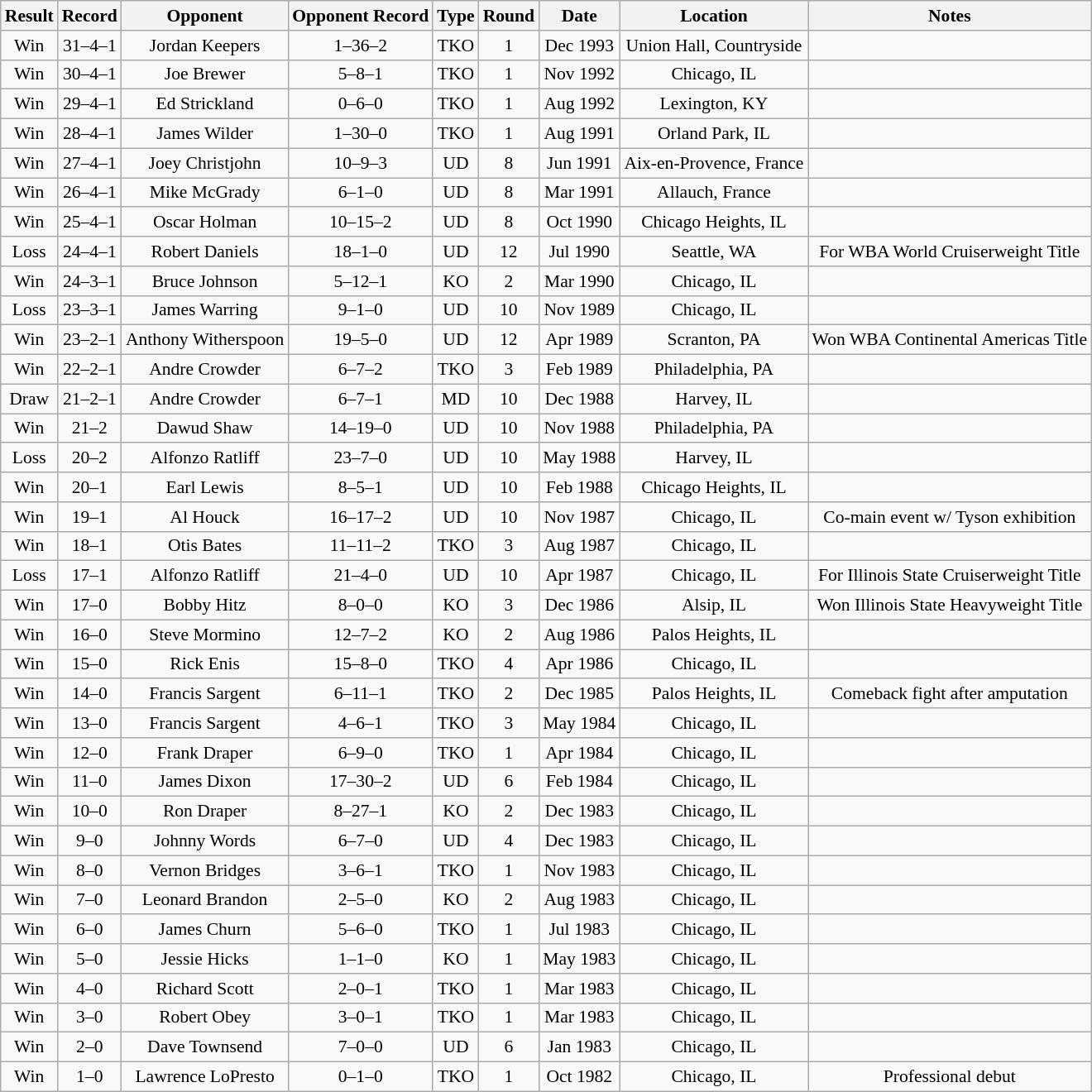<table class="wikitable" style="text-align:center; font-size:90%">
<tr>
<th>Result</th>
<th>Record</th>
<th>Opponent</th>
<th>Opponent Record</th>
<th>Type</th>
<th>Round</th>
<th>Date</th>
<th>Location</th>
<th>Notes</th>
</tr>
<tr>
<td>Win</td>
<td>31–4–1</td>
<td>Jordan Keepers</td>
<td>1–36–2</td>
<td>TKO</td>
<td>1</td>
<td>Dec 1993</td>
<td>Union Hall, Countryside</td>
<td></td>
</tr>
<tr>
<td>Win</td>
<td>30–4–1</td>
<td>Joe Brewer</td>
<td>5–8–1</td>
<td>TKO</td>
<td>1</td>
<td>Nov 1992</td>
<td>Chicago, IL</td>
<td></td>
</tr>
<tr>
<td>Win</td>
<td>29–4–1</td>
<td>Ed Strickland</td>
<td>0–6–0</td>
<td>TKO</td>
<td>1</td>
<td>Aug 1992</td>
<td>Lexington, KY</td>
<td></td>
</tr>
<tr>
<td>Win</td>
<td>28–4–1</td>
<td>James Wilder</td>
<td>1–30–0</td>
<td>TKO</td>
<td>1</td>
<td>Aug 1991</td>
<td>Orland Park, IL</td>
<td></td>
</tr>
<tr>
<td>Win</td>
<td>27–4–1</td>
<td>Joey Christjohn</td>
<td>10–9–3</td>
<td>UD</td>
<td>8</td>
<td>Jun 1991</td>
<td>Aix-en-Provence, France</td>
<td></td>
</tr>
<tr>
<td>Win</td>
<td>26–4–1</td>
<td>Mike McGrady</td>
<td>6–1–0</td>
<td>UD</td>
<td>8</td>
<td>Mar 1991</td>
<td>Allauch, France</td>
<td></td>
</tr>
<tr>
<td>Win</td>
<td>25–4–1</td>
<td>Oscar Holman</td>
<td>10–15–2</td>
<td>UD</td>
<td>8</td>
<td>Oct 1990</td>
<td>Chicago Heights, IL</td>
<td></td>
</tr>
<tr>
<td>Loss</td>
<td>24–4–1</td>
<td>Robert Daniels</td>
<td>18–1–0</td>
<td>UD</td>
<td>12</td>
<td>Jul 1990</td>
<td>Seattle, WA</td>
<td>For WBA World Cruiserweight Title</td>
</tr>
<tr>
<td>Win</td>
<td>24–3–1</td>
<td>Bruce Johnson</td>
<td>5–12–1</td>
<td>KO</td>
<td>2</td>
<td>Mar 1990</td>
<td>Chicago, IL</td>
<td></td>
</tr>
<tr>
<td>Loss</td>
<td>23–3–1</td>
<td>James Warring</td>
<td>9–1–0</td>
<td>UD</td>
<td>10</td>
<td>Nov 1989</td>
<td>Chicago, IL</td>
<td></td>
</tr>
<tr>
<td>Win</td>
<td>23–2–1</td>
<td>Anthony Witherspoon</td>
<td>19–5–0</td>
<td>UD</td>
<td>12</td>
<td>Apr 1989</td>
<td>Scranton, PA</td>
<td>Won WBA Continental Americas Title</td>
</tr>
<tr>
<td>Win</td>
<td>22–2–1</td>
<td>Andre Crowder</td>
<td>6–7–2</td>
<td>TKO</td>
<td>3</td>
<td>Feb 1989</td>
<td>Philadelphia, PA</td>
<td></td>
</tr>
<tr>
<td>Draw</td>
<td>21–2–1</td>
<td>Andre Crowder</td>
<td>6–7–1</td>
<td>MD</td>
<td>10</td>
<td>Dec 1988</td>
<td>Harvey, IL</td>
<td></td>
</tr>
<tr>
<td>Win</td>
<td>21–2</td>
<td>Dawud Shaw</td>
<td>14–19–0</td>
<td>UD</td>
<td>10</td>
<td>Nov 1988</td>
<td>Philadelphia, PA</td>
<td></td>
</tr>
<tr>
<td>Loss</td>
<td>20–2</td>
<td>Alfonzo Ratliff</td>
<td>23–7–0</td>
<td>UD</td>
<td>10</td>
<td>May 1988</td>
<td>Harvey, IL</td>
<td></td>
</tr>
<tr>
<td>Win</td>
<td>20–1</td>
<td>Earl Lewis</td>
<td>8–5–1</td>
<td>UD</td>
<td>10</td>
<td>Feb 1988</td>
<td>Chicago Heights, IL</td>
<td></td>
</tr>
<tr>
<td>Win</td>
<td>19–1</td>
<td>Al Houck</td>
<td>16–17–2</td>
<td>UD</td>
<td>10</td>
<td>Nov 1987</td>
<td>Chicago, IL</td>
<td>Co-main event w/ Tyson exhibition</td>
</tr>
<tr>
<td>Win</td>
<td>18–1</td>
<td>Otis Bates</td>
<td>11–11–2</td>
<td>TKO</td>
<td>3</td>
<td>Aug 1987</td>
<td>Chicago, IL</td>
<td></td>
</tr>
<tr>
<td>Loss</td>
<td>17–1</td>
<td>Alfonzo Ratliff</td>
<td>21–4–0</td>
<td>UD</td>
<td>10</td>
<td>Apr 1987</td>
<td>Chicago, IL</td>
<td>For Illinois State Cruiserweight Title</td>
</tr>
<tr>
<td>Win</td>
<td>17–0</td>
<td>Bobby Hitz</td>
<td>8–0–0</td>
<td>KO</td>
<td>3</td>
<td>Dec 1986</td>
<td>Alsip, IL</td>
<td>Won Illinois State Heavyweight Title</td>
</tr>
<tr>
<td>Win</td>
<td>16–0</td>
<td>Steve Mormino</td>
<td>12–7–2</td>
<td>KO</td>
<td>2</td>
<td>Aug 1986</td>
<td>Palos Heights, IL</td>
<td></td>
</tr>
<tr>
<td>Win</td>
<td>15–0</td>
<td>Rick Enis</td>
<td>15–8–0</td>
<td>TKO</td>
<td>4</td>
<td>Apr 1986</td>
<td>Chicago, IL</td>
<td></td>
</tr>
<tr>
<td>Win</td>
<td>14–0</td>
<td>Francis Sargent</td>
<td>6–11–1</td>
<td>TKO</td>
<td>2</td>
<td>Dec 1985</td>
<td>Palos Heights, IL</td>
<td>Comeback fight after amputation</td>
</tr>
<tr>
<td>Win</td>
<td>13–0</td>
<td>Francis Sargent</td>
<td>4–6–1</td>
<td>TKO</td>
<td>3</td>
<td>May 1984</td>
<td>Chicago, IL</td>
<td></td>
</tr>
<tr>
<td>Win</td>
<td>12–0</td>
<td>Frank Draper</td>
<td>6–9–0</td>
<td>TKO</td>
<td>1</td>
<td>Apr 1984</td>
<td>Chicago, IL</td>
<td></td>
</tr>
<tr>
<td>Win</td>
<td>11–0</td>
<td>James Dixon</td>
<td>17–30–2</td>
<td>UD</td>
<td>6</td>
<td>Feb 1984</td>
<td>Chicago, IL</td>
<td></td>
</tr>
<tr>
<td>Win</td>
<td>10–0</td>
<td>Ron Draper</td>
<td>8–27–1</td>
<td>KO</td>
<td>2</td>
<td>Dec 1983</td>
<td>Chicago, IL</td>
<td></td>
</tr>
<tr>
<td>Win</td>
<td>9–0</td>
<td>Johnny Words</td>
<td>6–7–0</td>
<td>UD</td>
<td>4</td>
<td>Dec 1983</td>
<td>Chicago, IL</td>
<td></td>
</tr>
<tr>
<td>Win</td>
<td>8–0</td>
<td>Vernon Bridges</td>
<td>3–6–1</td>
<td>TKO</td>
<td>1</td>
<td>Nov 1983</td>
<td>Chicago, IL</td>
<td></td>
</tr>
<tr>
<td>Win</td>
<td>7–0</td>
<td>Leonard Brandon</td>
<td>2–5–0</td>
<td>KO</td>
<td>2</td>
<td>Aug 1983</td>
<td>Chicago, IL</td>
<td></td>
</tr>
<tr>
<td>Win</td>
<td>6–0</td>
<td>James Churn</td>
<td>5–6–0</td>
<td>TKO</td>
<td>1</td>
<td>Jul 1983</td>
<td>Chicago, IL</td>
<td></td>
</tr>
<tr>
<td>Win</td>
<td>5–0</td>
<td>Jessie Hicks</td>
<td>1–1–0</td>
<td>KO</td>
<td>1</td>
<td>May 1983</td>
<td>Chicago, IL</td>
<td></td>
</tr>
<tr>
<td>Win</td>
<td>4–0</td>
<td>Richard Scott</td>
<td>2–0–1</td>
<td>TKO</td>
<td>1</td>
<td>Mar 1983</td>
<td>Chicago, IL</td>
<td></td>
</tr>
<tr>
<td>Win</td>
<td>3–0</td>
<td>Robert Obey</td>
<td>3–0–1</td>
<td>TKO</td>
<td>1</td>
<td>Mar 1983</td>
<td>Chicago, IL</td>
<td></td>
</tr>
<tr>
<td>Win</td>
<td>2–0</td>
<td>Dave Townsend</td>
<td>7–0–0</td>
<td>UD</td>
<td>6</td>
<td>Jan 1983</td>
<td>Chicago, IL</td>
<td></td>
</tr>
<tr>
<td>Win</td>
<td>1–0</td>
<td>Lawrence LoPresto</td>
<td>0–1–0</td>
<td>TKO</td>
<td>1</td>
<td>Oct 1982</td>
<td>Chicago, IL</td>
<td>Professional debut</td>
</tr>
</table>
